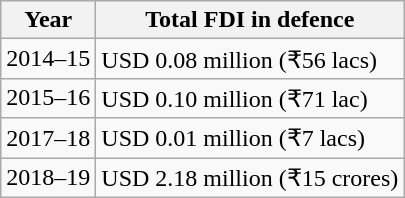<table class="wikitable">
<tr>
<th>Year</th>
<th>Total FDI in defence</th>
</tr>
<tr>
<td>2014–15</td>
<td>USD 0.08 million (₹56 lacs)</td>
</tr>
<tr>
<td>2015–16</td>
<td>USD 0.10 million (₹71 lac)</td>
</tr>
<tr>
<td>2017–18</td>
<td>USD 0.01 million (₹7 lacs)</td>
</tr>
<tr>
<td>2018–19</td>
<td>USD 2.18 million (₹15 crores) </td>
</tr>
</table>
